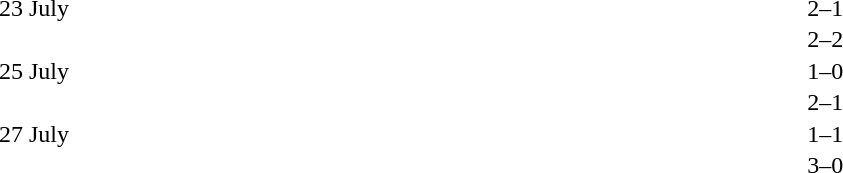<table cellspacing=1 width=70%>
<tr>
<th width=25%></th>
<th width=30%></th>
<th width=15%></th>
<th width=30%></th>
</tr>
<tr>
<td>23 July</td>
<td align=right></td>
<td align=center>2–1</td>
<td></td>
</tr>
<tr>
<td></td>
<td align=right></td>
<td align=center>2–2</td>
<td></td>
</tr>
<tr>
<td>25 July</td>
<td align=right></td>
<td align=center>1–0</td>
<td></td>
</tr>
<tr>
<td></td>
<td align=right></td>
<td align=center>2–1</td>
<td></td>
</tr>
<tr>
<td>27 July</td>
<td align=right></td>
<td align=center>1–1</td>
<td></td>
</tr>
<tr>
<td></td>
<td align=right></td>
<td align=center>3–0</td>
<td></td>
</tr>
</table>
